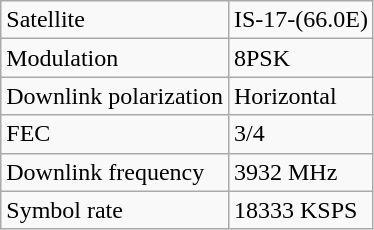<table class="wikitable">
<tr>
<td>Satellite</td>
<td>IS-17-(66.0E)</td>
</tr>
<tr>
<td>Modulation</td>
<td>8PSK</td>
</tr>
<tr>
<td>Downlink polarization</td>
<td>Horizontal</td>
</tr>
<tr>
<td>FEC</td>
<td>3/4</td>
</tr>
<tr>
<td>Downlink frequency</td>
<td>3932 MHz</td>
</tr>
<tr>
<td>Symbol rate</td>
<td>18333 KSPS</td>
</tr>
</table>
